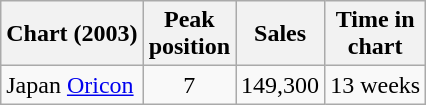<table class="wikitable">
<tr>
<th align="left">Chart (2003)</th>
<th align="center">Peak<br>position</th>
<th align="center">Sales</th>
<th align="center">Time in<br>chart</th>
</tr>
<tr>
<td align="left">Japan <a href='#'>Oricon</a></td>
<td align="center">7</td>
<td align="center">149,300</td>
<td align="">13 weeks</td>
</tr>
</table>
